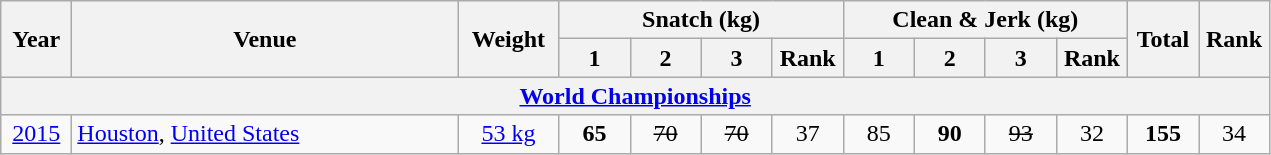<table class = "wikitable" style="text-align:center;">
<tr>
<th rowspan="2" style="width:40px;">Year</th>
<th rowspan="2" style="width:250px;">Venue</th>
<th rowspan="2" style="width:60px;">Weight</th>
<th colspan=4>Snatch (kg)</th>
<th colspan=4>Clean & Jerk (kg)</th>
<th rowspan="2" style="width:40px;">Total</th>
<th rowspan="2" style="width:40px;">Rank</th>
</tr>
<tr>
<th width=40>1</th>
<th width=40>2</th>
<th width=40>3</th>
<th width=40>Rank</th>
<th width=40>1</th>
<th width=40>2</th>
<th width=40>3</th>
<th width=40>Rank</th>
</tr>
<tr>
<th colspan=13><a href='#'>World Championships</a></th>
</tr>
<tr>
<td><a href='#'>2015</a></td>
<td align=left> <a href='#'>Houston</a>, <a href='#'>United States</a></td>
<td><a href='#'>53 kg</a></td>
<td><strong>65</strong></td>
<td><s>70</s></td>
<td><s>70</s></td>
<td>37</td>
<td>85</td>
<td><strong>90</strong></td>
<td><s>93</s></td>
<td>32</td>
<td><strong>155</strong></td>
<td>34</td>
</tr>
</table>
